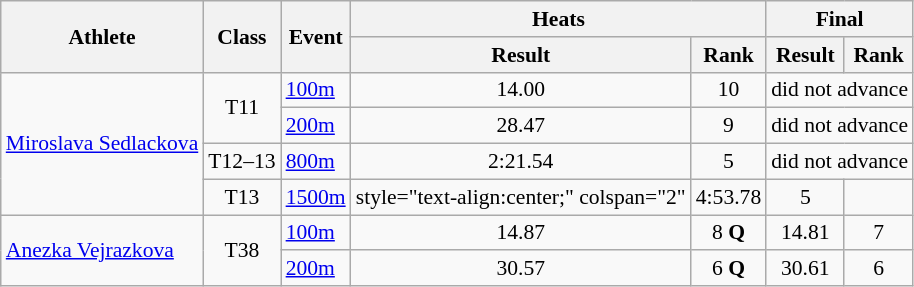<table class=wikitable style="font-size:90%">
<tr>
<th rowspan="2">Athlete</th>
<th rowspan="2">Class</th>
<th rowspan="2">Event</th>
<th colspan="2">Heats</th>
<th colspan="2">Final</th>
</tr>
<tr>
<th>Result</th>
<th>Rank</th>
<th>Result</th>
<th>Rank</th>
</tr>
<tr>
<td rowspan="4"><a href='#'>Miroslava Sedlackova</a></td>
<td rowspan="2" style="text-align:center;">T11</td>
<td><a href='#'>100m</a></td>
<td style="text-align:center;">14.00</td>
<td style="text-align:center;">10</td>
<td style="text-align:center;" colspan="2">did not advance</td>
</tr>
<tr>
<td><a href='#'>200m</a></td>
<td style="text-align:center;">28.47</td>
<td style="text-align:center;">9</td>
<td style="text-align:center;" colspan="2">did not advance</td>
</tr>
<tr>
<td style="text-align:center;">T12–13</td>
<td><a href='#'>800m</a></td>
<td style="text-align:center;">2:21.54</td>
<td style="text-align:center;">5</td>
<td style="text-align:center;" colspan="2">did not advance</td>
</tr>
<tr>
<td style="text-align:center;">T13</td>
<td><a href='#'>1500m</a></td>
<td>style="text-align:center;" colspan="2" </td>
<td style="text-align:center;">4:53.78</td>
<td style="text-align:center;">5</td>
</tr>
<tr>
<td rowspan="2"><a href='#'>Anezka Vejrazkova</a></td>
<td rowspan="2" style="text-align:center;">T38</td>
<td><a href='#'>100m</a></td>
<td style="text-align:center;">14.87</td>
<td style="text-align:center;">8 <strong>Q</strong></td>
<td style="text-align:center;">14.81</td>
<td style="text-align:center;">7</td>
</tr>
<tr>
<td><a href='#'>200m</a></td>
<td style="text-align:center;">30.57</td>
<td style="text-align:center;">6 <strong>Q</strong></td>
<td style="text-align:center;">30.61</td>
<td style="text-align:center;">6</td>
</tr>
</table>
